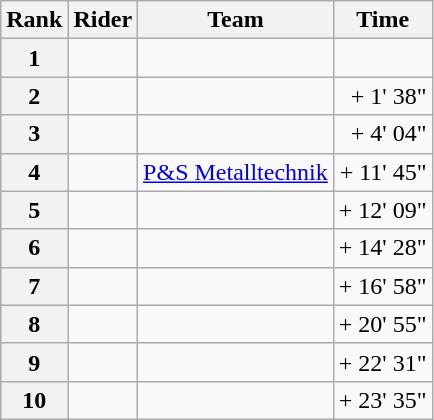<table class="wikitable">
<tr>
<th scope="col">Rank</th>
<th scope="col">Rider</th>
<th scope="col">Team</th>
<th scope="col">Time</th>
</tr>
<tr>
<th scope="row">1</th>
<td> </td>
<td></td>
<td style="text-align:right;"></td>
</tr>
<tr>
<th scope="row">2</th>
<td></td>
<td></td>
<td style="text-align:right;">+ 1' 38"</td>
</tr>
<tr>
<th scope="row">3</th>
<td></td>
<td></td>
<td style="text-align:right;">+ 4' 04"</td>
</tr>
<tr>
<th scope="row">4</th>
<td></td>
<td><a href='#'>P&S Metalltechnik</a></td>
<td style="text-align:right;">+ 11' 45"</td>
</tr>
<tr>
<th scope="row">5</th>
<td></td>
<td></td>
<td style="text-align:right;">+ 12' 09"</td>
</tr>
<tr>
<th scope="row">6</th>
<td></td>
<td></td>
<td style="text-align:right;">+ 14' 28"</td>
</tr>
<tr>
<th scope="row">7</th>
<td></td>
<td></td>
<td style="text-align:right;">+ 16' 58"</td>
</tr>
<tr>
<th scope="row">8</th>
<td></td>
<td></td>
<td style="text-align:right;">+ 20' 55"</td>
</tr>
<tr>
<th scope="row">9</th>
<td></td>
<td></td>
<td style="text-align:right;">+ 22' 31"</td>
</tr>
<tr>
<th scope="row">10</th>
<td></td>
<td></td>
<td style="text-align:right;">+ 23' 35"</td>
</tr>
</table>
